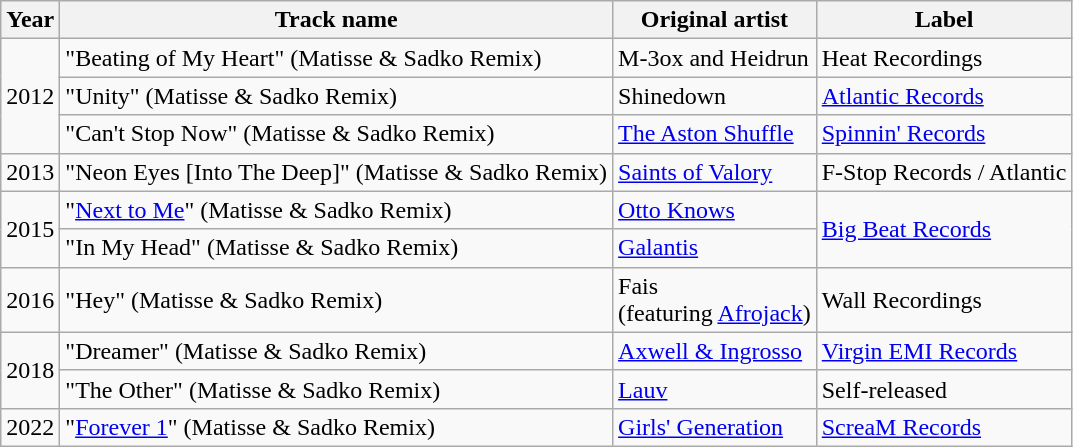<table class="wikitable plainrowheaders">
<tr>
<th>Year</th>
<th>Track name</th>
<th>Original artist</th>
<th>Label</th>
</tr>
<tr>
<td rowspan="3">2012</td>
<td>"Beating of My Heart" (Matisse & Sadko Remix)</td>
<td>M-3ox and Heidrun</td>
<td>Heat Recordings</td>
</tr>
<tr>
<td>"Unity" (Matisse & Sadko Remix)</td>
<td>Shinedown</td>
<td><a href='#'>Atlantic Records</a></td>
</tr>
<tr>
<td>"Can't Stop Now" (Matisse & Sadko Remix)</td>
<td><a href='#'>The Aston Shuffle</a></td>
<td><a href='#'>Spinnin' Records</a></td>
</tr>
<tr>
<td>2013</td>
<td>"Neon Eyes [Into The Deep]" (Matisse & Sadko Remix)</td>
<td><a href='#'>Saints of Valory</a></td>
<td>F-Stop Records / Atlantic</td>
</tr>
<tr>
<td rowspan="2">2015</td>
<td>"<a href='#'>Next to Me</a>" (Matisse & Sadko Remix)</td>
<td><a href='#'>Otto Knows</a></td>
<td rowspan="2"><a href='#'>Big Beat Records</a></td>
</tr>
<tr>
<td>"In My Head" (Matisse & Sadko Remix)</td>
<td><a href='#'>Galantis</a></td>
</tr>
<tr>
<td>2016</td>
<td>"Hey" (Matisse & Sadko Remix)</td>
<td>Fais <br><span>(featuring <a href='#'>Afrojack</a>)</span></td>
<td>Wall Recordings</td>
</tr>
<tr>
<td rowspan="2">2018</td>
<td>"Dreamer" (Matisse & Sadko Remix)</td>
<td><a href='#'>Axwell & Ingrosso</a></td>
<td><a href='#'>Virgin EMI Records</a></td>
</tr>
<tr>
<td>"The Other" (Matisse & Sadko Remix)</td>
<td><a href='#'>Lauv</a></td>
<td>Self-released</td>
</tr>
<tr>
<td>2022</td>
<td>"<a href='#'>Forever 1</a>" (Matisse & Sadko Remix)</td>
<td><a href='#'>Girls' Generation</a></td>
<td><a href='#'>ScreaM Records</a></td>
</tr>
</table>
